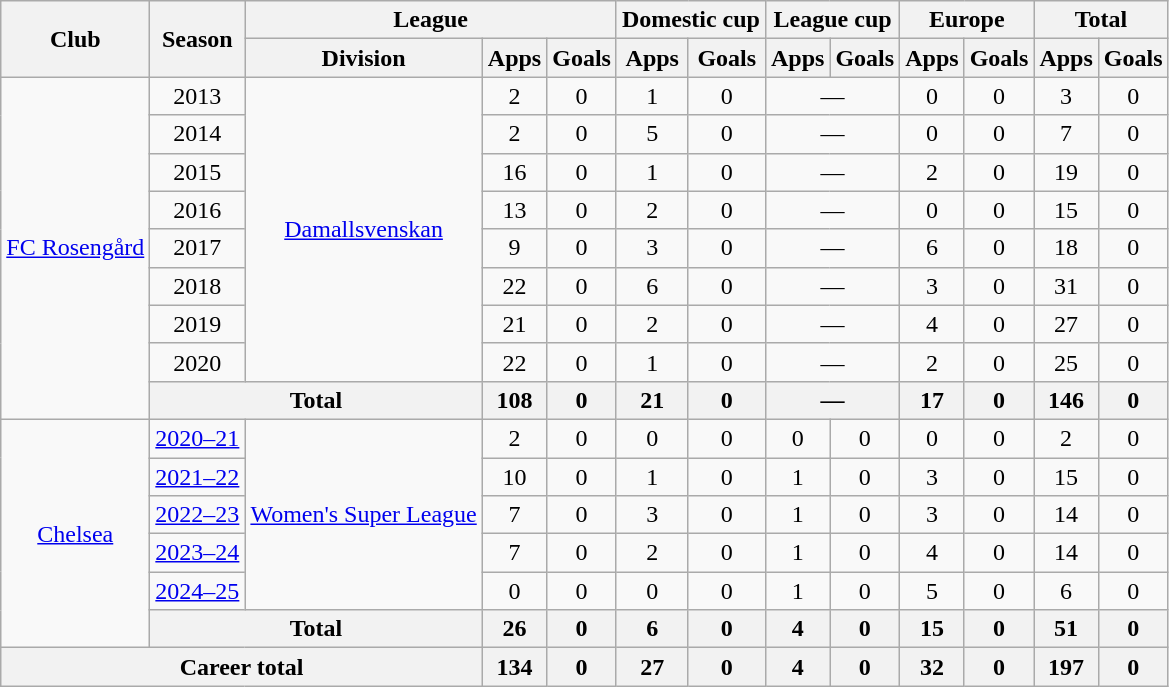<table class="wikitable" style="text-align:center">
<tr>
<th rowspan="2">Club</th>
<th rowspan="2">Season</th>
<th colspan="3">League</th>
<th colspan="2">Domestic cup</th>
<th colspan="2">League cup</th>
<th colspan="2">Europe</th>
<th colspan="2">Total</th>
</tr>
<tr>
<th>Division</th>
<th>Apps</th>
<th>Goals</th>
<th>Apps</th>
<th>Goals</th>
<th>Apps</th>
<th>Goals</th>
<th>Apps</th>
<th>Goals</th>
<th>Apps</th>
<th>Goals</th>
</tr>
<tr>
<td rowspan="9"><a href='#'>FC Rosengård</a></td>
<td>2013</td>
<td rowspan="8"><a href='#'>Damallsvenskan</a></td>
<td>2</td>
<td>0</td>
<td>1</td>
<td>0</td>
<td colspan="2">—</td>
<td>0</td>
<td>0</td>
<td>3</td>
<td>0</td>
</tr>
<tr>
<td>2014</td>
<td>2</td>
<td>0</td>
<td>5</td>
<td>0</td>
<td colspan="2">—</td>
<td>0</td>
<td>0</td>
<td>7</td>
<td>0</td>
</tr>
<tr>
<td>2015</td>
<td>16</td>
<td>0</td>
<td>1</td>
<td>0</td>
<td colspan="2">—</td>
<td>2</td>
<td>0</td>
<td>19</td>
<td>0</td>
</tr>
<tr>
<td>2016</td>
<td>13</td>
<td>0</td>
<td>2</td>
<td>0</td>
<td colspan="2">—</td>
<td>0</td>
<td>0</td>
<td>15</td>
<td>0</td>
</tr>
<tr>
<td>2017</td>
<td>9</td>
<td>0</td>
<td>3</td>
<td>0</td>
<td colspan="2">—</td>
<td>6</td>
<td>0</td>
<td>18</td>
<td>0</td>
</tr>
<tr>
<td>2018</td>
<td>22</td>
<td>0</td>
<td>6</td>
<td>0</td>
<td colspan="2">—</td>
<td>3</td>
<td>0</td>
<td>31</td>
<td>0</td>
</tr>
<tr>
<td>2019</td>
<td>21</td>
<td>0</td>
<td>2</td>
<td>0</td>
<td colspan="2">—</td>
<td>4</td>
<td>0</td>
<td>27</td>
<td>0</td>
</tr>
<tr>
<td>2020</td>
<td>22</td>
<td>0</td>
<td>1</td>
<td>0</td>
<td colspan="2">—</td>
<td>2</td>
<td>0</td>
<td>25</td>
<td>0</td>
</tr>
<tr>
<th colspan="2">Total</th>
<th>108</th>
<th>0</th>
<th>21</th>
<th>0</th>
<th colspan="2">—</th>
<th>17</th>
<th>0</th>
<th>146</th>
<th>0</th>
</tr>
<tr>
<td rowspan="6"><a href='#'>Chelsea</a></td>
<td><a href='#'>2020–21</a></td>
<td rowspan="5"><a href='#'>Women's Super League</a></td>
<td>2</td>
<td>0</td>
<td>0</td>
<td>0</td>
<td>0</td>
<td>0</td>
<td>0</td>
<td>0</td>
<td>2</td>
<td>0</td>
</tr>
<tr>
<td><a href='#'>2021–22</a></td>
<td>10</td>
<td>0</td>
<td>1</td>
<td>0</td>
<td>1</td>
<td>0</td>
<td>3</td>
<td>0</td>
<td>15</td>
<td>0</td>
</tr>
<tr>
<td><a href='#'>2022–23</a></td>
<td>7</td>
<td>0</td>
<td>3</td>
<td>0</td>
<td>1</td>
<td>0</td>
<td>3</td>
<td>0</td>
<td>14</td>
<td>0</td>
</tr>
<tr>
<td><a href='#'>2023–24</a></td>
<td>7</td>
<td>0</td>
<td>2</td>
<td>0</td>
<td>1</td>
<td>0</td>
<td>4</td>
<td>0</td>
<td>14</td>
<td>0</td>
</tr>
<tr>
<td><a href='#'>2024–25</a></td>
<td>0</td>
<td>0</td>
<td>0</td>
<td>0</td>
<td>1</td>
<td>0</td>
<td>5</td>
<td>0</td>
<td>6</td>
<td>0</td>
</tr>
<tr>
<th colspan="2">Total</th>
<th>26</th>
<th>0</th>
<th>6</th>
<th>0</th>
<th>4</th>
<th>0</th>
<th>15</th>
<th>0</th>
<th>51</th>
<th>0</th>
</tr>
<tr>
<th colspan="3">Career total</th>
<th>134</th>
<th>0</th>
<th>27</th>
<th>0</th>
<th>4</th>
<th>0</th>
<th>32</th>
<th>0</th>
<th>197</th>
<th>0</th>
</tr>
</table>
